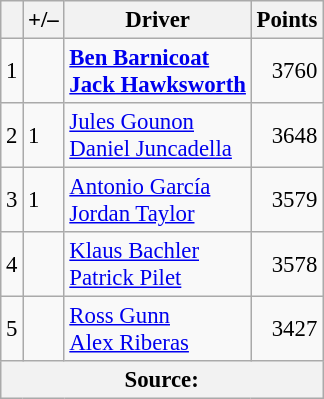<table class="wikitable" style="font-size: 95%;">
<tr>
<th scope="col"></th>
<th scope="col">+/–</th>
<th scope="col">Driver</th>
<th scope="col">Points</th>
</tr>
<tr>
<td align=center>1</td>
<td align="left"></td>
<td><strong> <a href='#'>Ben Barnicoat</a><br> <a href='#'>Jack Hawksworth</a></strong></td>
<td align=right>3760</td>
</tr>
<tr>
<td align=center>2</td>
<td align="left"> 1</td>
<td> <a href='#'>Jules Gounon</a><br> <a href='#'>Daniel Juncadella</a></td>
<td align=right>3648</td>
</tr>
<tr>
<td align=center>3</td>
<td align="left"> 1</td>
<td> <a href='#'>Antonio García</a><br> <a href='#'>Jordan Taylor</a></td>
<td align=right>3579</td>
</tr>
<tr>
<td align=center>4</td>
<td align="left"></td>
<td> <a href='#'>Klaus Bachler</a><br> <a href='#'>Patrick Pilet</a></td>
<td align=right>3578</td>
</tr>
<tr>
<td align=center>5</td>
<td align="left"></td>
<td> <a href='#'>Ross Gunn</a><br> <a href='#'>Alex Riberas</a></td>
<td align=right>3427</td>
</tr>
<tr>
<th colspan=5>Source:</th>
</tr>
</table>
